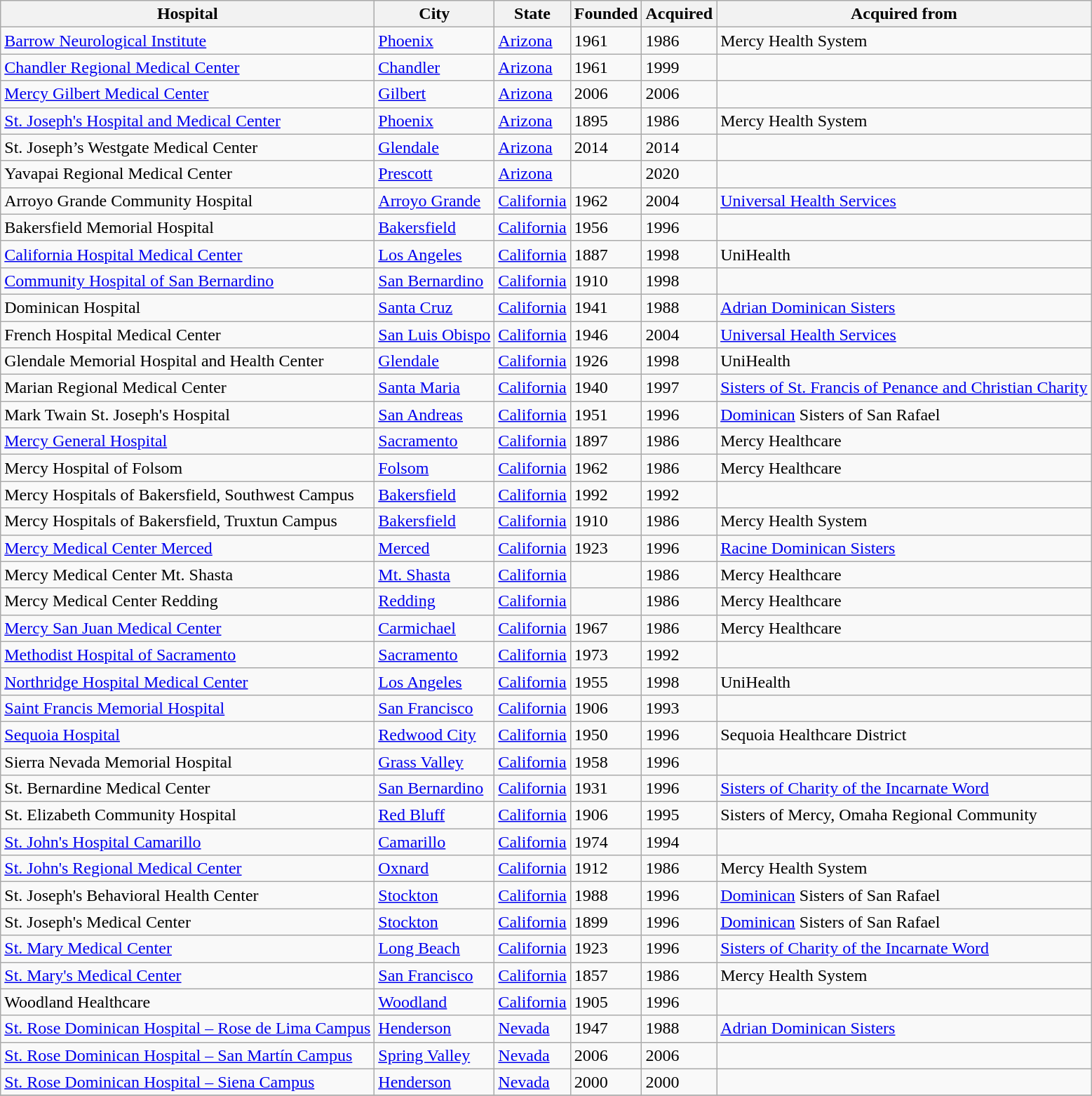<table class="wikitable sortable" border="1">
<tr>
<th>Hospital</th>
<th>City</th>
<th>State</th>
<th>Founded</th>
<th>Acquired</th>
<th>Acquired from</th>
</tr>
<tr>
<td><a href='#'>Barrow Neurological Institute</a></td>
<td><a href='#'>Phoenix</a></td>
<td><a href='#'>Arizona</a></td>
<td>1961</td>
<td>1986</td>
<td>Mercy Health System</td>
</tr>
<tr>
<td><a href='#'>Chandler Regional Medical Center</a></td>
<td><a href='#'>Chandler</a></td>
<td><a href='#'>Arizona</a></td>
<td>1961</td>
<td>1999</td>
<td></td>
</tr>
<tr>
<td><a href='#'>Mercy Gilbert Medical Center</a></td>
<td><a href='#'>Gilbert</a></td>
<td><a href='#'>Arizona</a></td>
<td>2006</td>
<td>2006</td>
<td></td>
</tr>
<tr>
<td><a href='#'>St. Joseph's Hospital and Medical Center</a></td>
<td><a href='#'>Phoenix</a></td>
<td><a href='#'>Arizona</a></td>
<td>1895</td>
<td>1986</td>
<td>Mercy Health System</td>
</tr>
<tr>
<td>St. Joseph’s Westgate Medical Center</td>
<td><a href='#'>Glendale</a></td>
<td><a href='#'>Arizona</a></td>
<td>2014</td>
<td>2014</td>
<td></td>
</tr>
<tr>
<td>Yavapai Regional Medical Center</td>
<td><a href='#'>Prescott</a></td>
<td><a href='#'>Arizona</a></td>
<td></td>
<td>2020</td>
<td></td>
</tr>
<tr>
<td>Arroyo Grande Community Hospital</td>
<td><a href='#'>Arroyo Grande</a></td>
<td><a href='#'>California</a></td>
<td>1962</td>
<td>2004</td>
<td><a href='#'>Universal Health Services</a></td>
</tr>
<tr>
<td>Bakersfield Memorial Hospital</td>
<td><a href='#'>Bakersfield</a></td>
<td><a href='#'>California</a></td>
<td>1956</td>
<td>1996</td>
<td></td>
</tr>
<tr>
<td><a href='#'>California Hospital Medical Center</a></td>
<td><a href='#'>Los Angeles</a></td>
<td><a href='#'>California</a></td>
<td>1887</td>
<td>1998</td>
<td>UniHealth</td>
</tr>
<tr>
<td><a href='#'>Community Hospital of San Bernardino</a></td>
<td><a href='#'>San Bernardino</a></td>
<td><a href='#'>California</a></td>
<td>1910</td>
<td>1998</td>
<td></td>
</tr>
<tr>
<td>Dominican Hospital</td>
<td><a href='#'>Santa Cruz</a></td>
<td><a href='#'>California</a></td>
<td>1941</td>
<td>1988</td>
<td><a href='#'>Adrian Dominican Sisters</a></td>
</tr>
<tr>
<td>French Hospital Medical Center</td>
<td><a href='#'>San Luis Obispo</a></td>
<td><a href='#'>California</a></td>
<td>1946</td>
<td>2004</td>
<td><a href='#'>Universal Health Services</a></td>
</tr>
<tr>
<td>Glendale Memorial Hospital and Health Center</td>
<td><a href='#'>Glendale</a></td>
<td><a href='#'>California</a></td>
<td>1926</td>
<td>1998</td>
<td>UniHealth</td>
</tr>
<tr>
<td>Marian Regional Medical Center</td>
<td><a href='#'>Santa Maria</a></td>
<td><a href='#'>California</a></td>
<td>1940</td>
<td>1997</td>
<td><a href='#'>Sisters of St. Francis of Penance and Christian Charity</a></td>
</tr>
<tr>
<td>Mark Twain St. Joseph's Hospital</td>
<td><a href='#'>San Andreas</a></td>
<td><a href='#'>California</a></td>
<td>1951</td>
<td>1996</td>
<td><a href='#'>Dominican</a> Sisters of San Rafael</td>
</tr>
<tr>
<td><a href='#'>Mercy General Hospital</a></td>
<td><a href='#'>Sacramento</a></td>
<td><a href='#'>California</a></td>
<td>1897</td>
<td>1986</td>
<td>Mercy Healthcare</td>
</tr>
<tr>
<td>Mercy Hospital of Folsom</td>
<td><a href='#'>Folsom</a></td>
<td><a href='#'>California</a></td>
<td>1962</td>
<td>1986</td>
<td>Mercy Healthcare</td>
</tr>
<tr>
<td>Mercy Hospitals of Bakersfield, Southwest Campus</td>
<td><a href='#'>Bakersfield</a></td>
<td><a href='#'>California</a></td>
<td>1992</td>
<td>1992</td>
<td></td>
</tr>
<tr>
<td>Mercy Hospitals of Bakersfield, Truxtun Campus</td>
<td><a href='#'>Bakersfield</a></td>
<td><a href='#'>California</a></td>
<td>1910</td>
<td>1986</td>
<td>Mercy Health System</td>
</tr>
<tr>
<td><a href='#'>Mercy Medical Center Merced</a></td>
<td><a href='#'>Merced</a></td>
<td><a href='#'>California</a></td>
<td>1923</td>
<td>1996</td>
<td><a href='#'>Racine Dominican Sisters</a></td>
</tr>
<tr>
<td>Mercy Medical Center Mt. Shasta</td>
<td><a href='#'>Mt. Shasta</a></td>
<td><a href='#'>California</a></td>
<td></td>
<td>1986</td>
<td>Mercy Healthcare</td>
</tr>
<tr>
<td>Mercy Medical Center Redding</td>
<td><a href='#'>Redding</a></td>
<td><a href='#'>California</a></td>
<td></td>
<td>1986</td>
<td>Mercy Healthcare</td>
</tr>
<tr>
<td><a href='#'>Mercy San Juan Medical Center</a></td>
<td><a href='#'>Carmichael</a></td>
<td><a href='#'>California</a></td>
<td>1967</td>
<td>1986</td>
<td>Mercy Healthcare</td>
</tr>
<tr>
<td><a href='#'>Methodist Hospital of Sacramento</a></td>
<td><a href='#'>Sacramento</a></td>
<td><a href='#'>California</a></td>
<td>1973</td>
<td>1992</td>
<td></td>
</tr>
<tr>
<td><a href='#'>Northridge Hospital Medical Center</a></td>
<td><a href='#'>Los Angeles</a></td>
<td><a href='#'>California</a></td>
<td>1955</td>
<td>1998</td>
<td>UniHealth</td>
</tr>
<tr>
<td><a href='#'>Saint Francis Memorial Hospital</a></td>
<td><a href='#'>San Francisco</a></td>
<td><a href='#'>California</a></td>
<td>1906</td>
<td>1993</td>
<td></td>
</tr>
<tr>
<td><a href='#'>Sequoia Hospital</a></td>
<td><a href='#'>Redwood City</a></td>
<td><a href='#'>California</a></td>
<td>1950</td>
<td>1996</td>
<td>Sequoia Healthcare District</td>
</tr>
<tr>
<td>Sierra Nevada Memorial Hospital</td>
<td><a href='#'>Grass Valley</a></td>
<td><a href='#'>California</a></td>
<td>1958</td>
<td>1996</td>
<td></td>
</tr>
<tr>
<td>St. Bernardine Medical Center</td>
<td><a href='#'>San Bernardino</a></td>
<td><a href='#'>California</a></td>
<td>1931</td>
<td>1996</td>
<td><a href='#'>Sisters of Charity of the Incarnate Word</a></td>
</tr>
<tr>
<td>St. Elizabeth Community Hospital</td>
<td><a href='#'>Red Bluff</a></td>
<td><a href='#'>California</a></td>
<td>1906</td>
<td>1995</td>
<td>Sisters of Mercy, Omaha Regional Community</td>
</tr>
<tr>
<td><a href='#'>St. John's Hospital Camarillo</a></td>
<td><a href='#'>Camarillo</a></td>
<td><a href='#'>California</a></td>
<td>1974</td>
<td>1994</td>
<td></td>
</tr>
<tr>
<td><a href='#'>St. John's Regional Medical Center</a></td>
<td><a href='#'>Oxnard</a></td>
<td><a href='#'>California</a></td>
<td>1912</td>
<td>1986</td>
<td>Mercy Health System</td>
</tr>
<tr>
<td>St. Joseph's Behavioral Health Center</td>
<td><a href='#'>Stockton</a></td>
<td><a href='#'>California</a></td>
<td>1988</td>
<td>1996</td>
<td><a href='#'>Dominican</a> Sisters of San Rafael</td>
</tr>
<tr>
<td>St. Joseph's Medical Center</td>
<td><a href='#'>Stockton</a></td>
<td><a href='#'>California</a></td>
<td>1899</td>
<td>1996</td>
<td><a href='#'>Dominican</a> Sisters of San Rafael</td>
</tr>
<tr>
<td><a href='#'>St. Mary Medical Center</a></td>
<td><a href='#'>Long Beach</a></td>
<td><a href='#'>California</a></td>
<td>1923</td>
<td>1996</td>
<td><a href='#'>Sisters of Charity of the Incarnate Word</a></td>
</tr>
<tr>
<td><a href='#'>St. Mary's Medical Center</a></td>
<td><a href='#'>San Francisco</a></td>
<td><a href='#'>California</a></td>
<td>1857</td>
<td>1986</td>
<td>Mercy Health System</td>
</tr>
<tr>
<td>Woodland Healthcare</td>
<td><a href='#'>Woodland</a></td>
<td><a href='#'>California</a></td>
<td>1905</td>
<td>1996</td>
<td></td>
</tr>
<tr>
<td><a href='#'>St. Rose Dominican Hospital – Rose de Lima Campus</a></td>
<td><a href='#'>Henderson</a></td>
<td><a href='#'>Nevada</a></td>
<td>1947</td>
<td>1988</td>
<td><a href='#'>Adrian Dominican Sisters</a></td>
</tr>
<tr>
<td><a href='#'>St. Rose Dominican Hospital – San Martín Campus</a></td>
<td><a href='#'>Spring Valley</a></td>
<td><a href='#'>Nevada</a></td>
<td>2006</td>
<td>2006</td>
<td></td>
</tr>
<tr>
<td><a href='#'>St. Rose Dominican Hospital – Siena Campus</a></td>
<td><a href='#'>Henderson</a></td>
<td><a href='#'>Nevada</a></td>
<td>2000</td>
<td>2000</td>
<td></td>
</tr>
<tr>
</tr>
</table>
